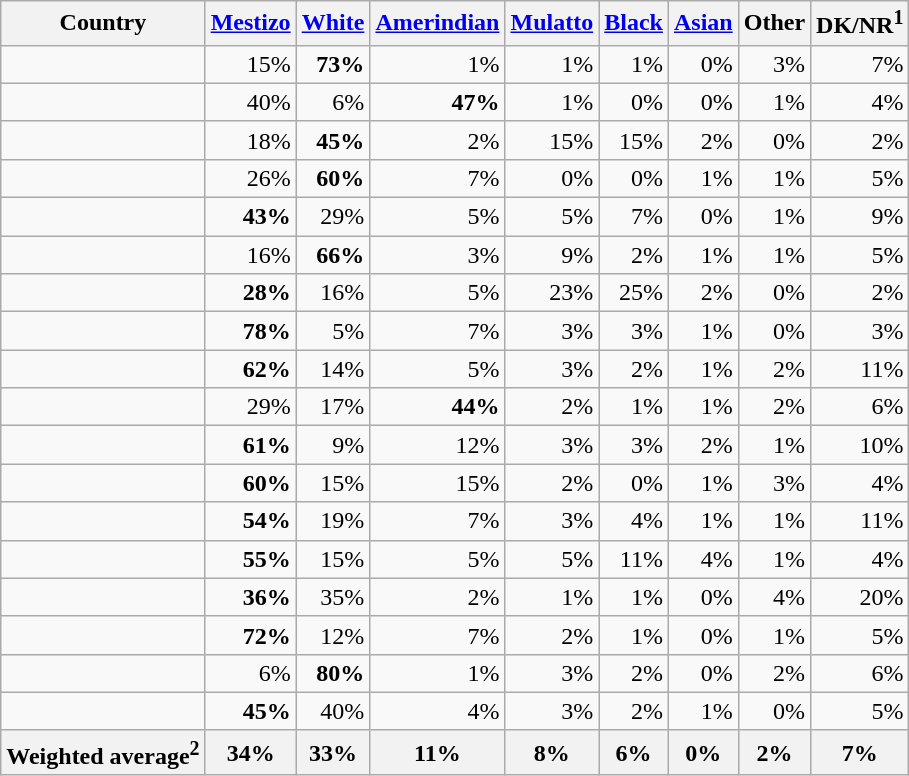<table class="wikitable sortable" style="text-align: right">
<tr>
<th>Country</th>
<th><a href='#'>Mestizo</a></th>
<th><a href='#'>White</a></th>
<th><a href='#'>Amerindian</a></th>
<th><a href='#'>Mulatto</a></th>
<th><a href='#'>Black</a></th>
<th><a href='#'>Asian</a></th>
<th>Other</th>
<th>DK/NR<sup>1</sup></th>
</tr>
<tr>
<td align="left"></td>
<td>15%</td>
<td><strong>73%</strong></td>
<td>1%</td>
<td>1%</td>
<td>1%</td>
<td>0%</td>
<td>3%</td>
<td>7%</td>
</tr>
<tr>
<td align="left"></td>
<td>40%</td>
<td>6%</td>
<td><strong>47%</strong></td>
<td>1%</td>
<td>0%</td>
<td>0%</td>
<td>1%</td>
<td>4%</td>
</tr>
<tr>
<td align="left"></td>
<td>18%</td>
<td><strong>45%</strong></td>
<td>2%</td>
<td>15%</td>
<td>15%</td>
<td>2%</td>
<td>0%</td>
<td>2%</td>
</tr>
<tr>
<td align="left"></td>
<td>26%</td>
<td><strong>60%</strong></td>
<td>7%</td>
<td>0%</td>
<td>0%</td>
<td>1%</td>
<td>1%</td>
<td>5%</td>
</tr>
<tr>
<td align="left"></td>
<td><strong>43%</strong></td>
<td>29%</td>
<td>5%</td>
<td>5%</td>
<td>7%</td>
<td>0%</td>
<td>1%</td>
<td>9%</td>
</tr>
<tr>
<td align="left"></td>
<td>16%</td>
<td><strong>66%</strong></td>
<td>3%</td>
<td>9%</td>
<td>2%</td>
<td>1%</td>
<td>1%</td>
<td>5%</td>
</tr>
<tr>
<td align="left"></td>
<td><strong>28%</strong></td>
<td>16%</td>
<td>5%</td>
<td>23%</td>
<td>25%</td>
<td>2%</td>
<td>0%</td>
<td>2%</td>
</tr>
<tr>
<td align="left"></td>
<td><strong>78%</strong></td>
<td>5%</td>
<td>7%</td>
<td>3%</td>
<td>3%</td>
<td>1%</td>
<td>0%</td>
<td>3%</td>
</tr>
<tr>
<td align="left"></td>
<td><strong>62%</strong></td>
<td>14%</td>
<td>5%</td>
<td>3%</td>
<td>2%</td>
<td>1%</td>
<td>2%</td>
<td>11%</td>
</tr>
<tr>
<td align="left"></td>
<td>29%</td>
<td>17%</td>
<td><strong>44%</strong></td>
<td>2%</td>
<td>1%</td>
<td>1%</td>
<td>2%</td>
<td>6%</td>
</tr>
<tr>
<td align="left"></td>
<td><strong>61%</strong></td>
<td>9%</td>
<td>12%</td>
<td>3%</td>
<td>3%</td>
<td>2%</td>
<td>1%</td>
<td>10%</td>
</tr>
<tr>
<td align="left"></td>
<td><strong>60%</strong></td>
<td>15%</td>
<td>15%</td>
<td>2%</td>
<td>0%</td>
<td>1%</td>
<td>3%</td>
<td>4%</td>
</tr>
<tr>
<td align="left"></td>
<td><strong>54%</strong></td>
<td>19%</td>
<td>7%</td>
<td>3%</td>
<td>4%</td>
<td>1%</td>
<td>1%</td>
<td>11%</td>
</tr>
<tr>
<td align="left"></td>
<td><strong>55%</strong></td>
<td>15%</td>
<td>5%</td>
<td>5%</td>
<td>11%</td>
<td>4%</td>
<td>1%</td>
<td>4%</td>
</tr>
<tr>
<td align="left"></td>
<td><strong>36%</strong></td>
<td>35%</td>
<td>2%</td>
<td>1%</td>
<td>1%</td>
<td>0%</td>
<td>4%</td>
<td>20%</td>
</tr>
<tr>
<td align="left"></td>
<td><strong>72%</strong></td>
<td>12%</td>
<td>7%</td>
<td>2%</td>
<td>1%</td>
<td>0%</td>
<td>1%</td>
<td>5%</td>
</tr>
<tr>
<td align="left"></td>
<td>6%</td>
<td><strong>80%</strong></td>
<td>1%</td>
<td>3%</td>
<td>2%</td>
<td>0%</td>
<td>2%</td>
<td>6%</td>
</tr>
<tr>
<td align="left"></td>
<td><strong>45%</strong></td>
<td>40%</td>
<td>4%</td>
<td>3%</td>
<td>2%</td>
<td>1%</td>
<td>0%</td>
<td>5%</td>
</tr>
<tr>
<th>Weighted average<sup>2</sup></th>
<th>34%</th>
<th>33%</th>
<th>11%</th>
<th>8%</th>
<th>6%</th>
<th>0%</th>
<th>2%</th>
<th>7%</th>
</tr>
</table>
